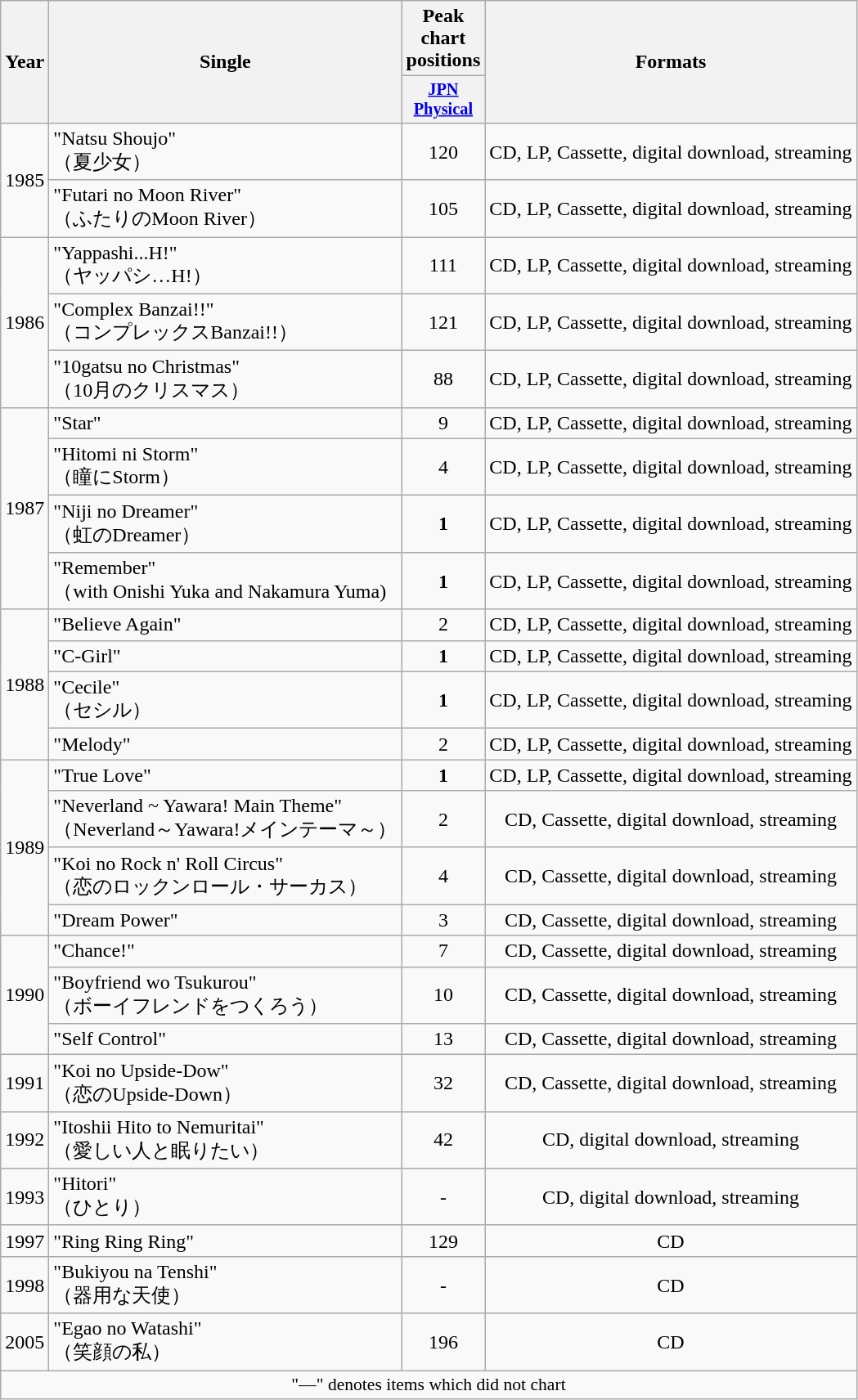<table class="wikitable plainrowheaders" style="text-align:center;">
<tr>
<th scope="col" rowspan="2">Year</th>
<th scope="col" rowspan="2">Single</th>
<th scope="col" rowspan="1">Peak chart positions</th>
<th scope="col" rowspan="2">Formats</th>
</tr>
<tr>
<th scope="col" style="width:2.5em;font-size:85%;"><a href='#'>JPN<br>Physical</a><br></th>
</tr>
<tr>
<td rowspan="2">1985</td>
<td style="text-align:left;">"Natsu Shoujo"<br>（夏少女）</td>
<td>120</td>
<td>CD, LP, Cassette, digital download, streaming</td>
</tr>
<tr>
<td style="text-align:left;">"Futari no Moon River"<br>（ふたりのMoon River）</td>
<td>105</td>
<td>CD, LP, Cassette, digital download, streaming</td>
</tr>
<tr>
<td rowspan="3">1986</td>
<td style="text-align:left;">"Yappashi...H!"<br>（ヤッパシ…H!）</td>
<td>111</td>
<td>CD, LP, Cassette, digital download, streaming</td>
</tr>
<tr>
<td style="text-align:left;">"Complex Banzai!!"<br>（コンプレックスBanzai!!）</td>
<td>121</td>
<td>CD, LP, Cassette, digital download, streaming</td>
</tr>
<tr>
<td style="text-align:left;">"10gatsu no Christmas"<br>（10月のクリスマス）</td>
<td>88</td>
<td>CD, LP, Cassette, digital download, streaming</td>
</tr>
<tr>
<td rowspan="4">1987</td>
<td style="text-align:left;">"Star"<br></td>
<td>9</td>
<td>CD, LP, Cassette, digital download, streaming</td>
</tr>
<tr>
<td style="text-align:left;">"Hitomi ni Storm"<br> （瞳にStorm）</td>
<td>4</td>
<td>CD, LP, Cassette, digital download, streaming</td>
</tr>
<tr>
<td style="text-align:left;">"Niji no Dreamer"<br> （虹のDreamer）</td>
<td><strong>1</strong></td>
<td>CD, LP, Cassette, digital download, streaming</td>
</tr>
<tr>
<td style="text-align:left;">"Remember"<br> （with Onishi Yuka and Nakamura Yuma)</td>
<td><strong>1</strong></td>
<td>CD, LP, Cassette, digital download, streaming</td>
</tr>
<tr>
<td rowspan="4">1988</td>
<td style="text-align:left;">"Believe Again"<br></td>
<td>2</td>
<td>CD, LP, Cassette, digital download, streaming</td>
</tr>
<tr>
<td style="text-align:left;">"C-Girl"<br></td>
<td><strong>1</strong></td>
<td>CD, LP, Cassette, digital download, streaming</td>
</tr>
<tr>
<td style="text-align:left;">"Cecile"<br>（セシル）</td>
<td><strong>1</strong></td>
<td>CD, LP, Cassette, digital download, streaming</td>
</tr>
<tr>
<td style="text-align:left;">"Melody"<br></td>
<td>2</td>
<td>CD, LP, Cassette, digital download, streaming</td>
</tr>
<tr>
<td rowspan="4">1989</td>
<td style="text-align:left;">"True Love"<br></td>
<td><strong>1</strong></td>
<td>CD, LP, Cassette, digital download, streaming</td>
</tr>
<tr>
<td style="text-align:left;">"Neverland ~ Yawara! Main Theme"<br>（Neverland～Yawara!メインテーマ～）</td>
<td>2</td>
<td>CD, Cassette, digital download, streaming</td>
</tr>
<tr>
<td style="text-align:left;">"Koi no Rock n' Roll Circus"<br>（恋のロックンロール・サーカス）</td>
<td>4</td>
<td>CD, Cassette, digital download, streaming</td>
</tr>
<tr>
<td style="text-align:left;">"Dream Power"<br></td>
<td>3</td>
<td>CD, Cassette, digital download, streaming</td>
</tr>
<tr>
<td rowspan="3">1990</td>
<td style="text-align:left;">"Chance!"<br></td>
<td>7</td>
<td>CD, Cassette, digital download, streaming</td>
</tr>
<tr>
<td style="text-align:left;">"Boyfriend wo Tsukurou"<br>（ボーイフレンドをつくろう）</td>
<td>10</td>
<td>CD, Cassette, digital download, streaming</td>
</tr>
<tr>
<td style="text-align:left;">"Self Control"<br></td>
<td>13</td>
<td>CD, Cassette, digital download, streaming</td>
</tr>
<tr>
<td rowspan="1">1991</td>
<td style="text-align:left;">"Koi no Upside-Dow"<br>（恋のUpside-Down）</td>
<td>32</td>
<td>CD, Cassette, digital download, streaming</td>
</tr>
<tr>
<td rowspan="1">1992</td>
<td style="text-align:left;">"Itoshii Hito to Nemuritai"<br>（愛しい人と眠りたい）</td>
<td>42</td>
<td>CD, digital download, streaming</td>
</tr>
<tr>
<td rowspan="1">1993</td>
<td style="text-align:left;">"Hitori"<br>（ひとり）</td>
<td>-</td>
<td>CD, digital download, streaming</td>
</tr>
<tr>
<td rowspan="1">1997</td>
<td style="text-align:left;">"Ring Ring Ring"<br></td>
<td>129</td>
<td>CD</td>
</tr>
<tr>
<td rowspan="1">1998</td>
<td style="text-align:left;">"Bukiyou na Tenshi"<br>（器用な天使）</td>
<td>-</td>
<td>CD</td>
</tr>
<tr>
<td rowspan="1">2005</td>
<td style="text-align:left;">"Egao no Watashi"<br>（笑顔の私）</td>
<td>196</td>
<td>CD</td>
</tr>
<tr>
<td colspan="11" align="center" style="font-size:90%;">"—" denotes items which did not chart</td>
</tr>
</table>
